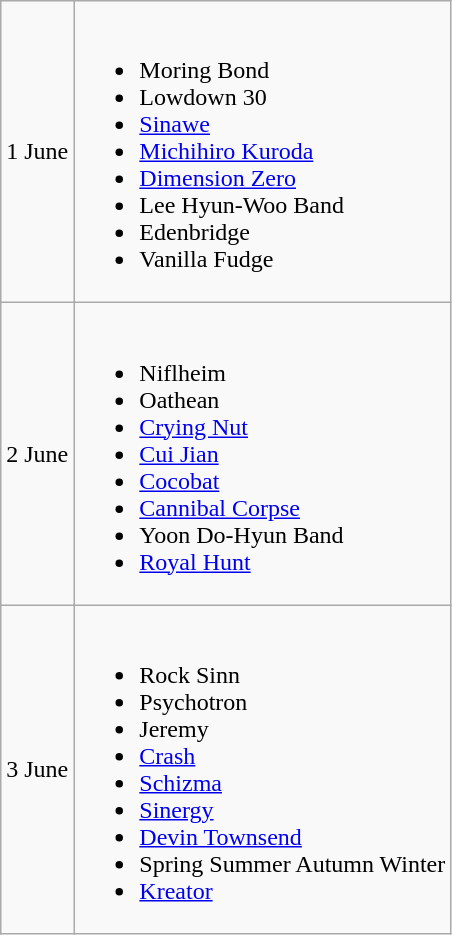<table class="wikitable">
<tr>
<td>1 June</td>
<td><br><ul><li> Moring Bond</li><li> Lowdown 30</li><li> <a href='#'>Sinawe</a></li><li> <a href='#'>Michihiro Kuroda</a></li><li> <a href='#'>Dimension Zero</a></li><li> Lee Hyun-Woo Band</li><li> Edenbridge</li><li> Vanilla Fudge</li></ul></td>
</tr>
<tr>
<td>2 June</td>
<td><br><ul><li> Niflheim</li><li> Oathean</li><li> <a href='#'>Crying Nut</a></li><li> <a href='#'>Cui Jian</a></li><li> <a href='#'>Cocobat</a></li><li> <a href='#'>Cannibal Corpse</a></li><li> Yoon Do-Hyun Band</li><li> <a href='#'>Royal Hunt</a></li></ul></td>
</tr>
<tr>
<td>3 June</td>
<td><br><ul><li> Rock Sinn</li><li> Psychotron</li><li> Jeremy</li><li> <a href='#'>Crash</a></li><li> <a href='#'>Schizma</a></li><li> <a href='#'>Sinergy</a></li><li> <a href='#'>Devin Townsend</a></li><li> Spring Summer Autumn Winter</li><li> <a href='#'>Kreator</a></li></ul></td>
</tr>
</table>
